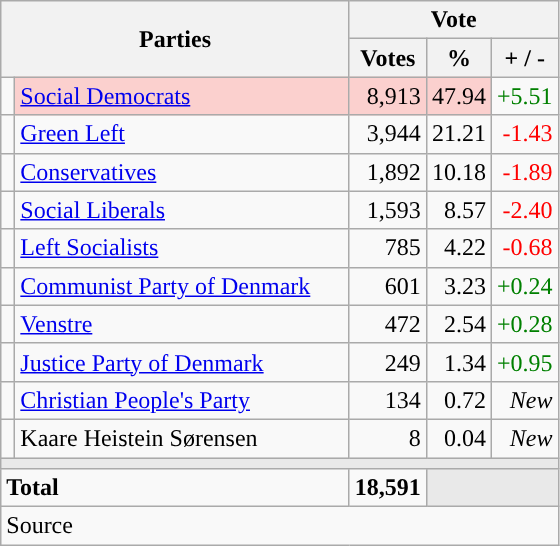<table class="wikitable" style="text-align:right;">
<tr>
<th style="text-align:centre;" rowspan="2" colspan="2" width="225">Parties</th>
<th colspan="3">Vote</th>
</tr>
<tr>
<th width="15">Votes</th>
<th width="15">%</th>
<th width="15">+ / -</th>
</tr>
<tr>
<td width="2" style="color:inherit;background:"></td>
<td bgcolor=#fbd0ce  align="left"><a href='#'>Social Democrats</a></td>
<td bgcolor=#fbd0ce>8,913</td>
<td bgcolor=#fbd0ce>47.94</td>
<td style=color:green;>+5.51</td>
</tr>
<tr>
<td width="2" style="color:inherit;background:"></td>
<td align="left"><a href='#'>Green Left</a></td>
<td>3,944</td>
<td>21.21</td>
<td style=color:red;>-1.43</td>
</tr>
<tr>
<td width="2" style="color:inherit;background:"></td>
<td align="left"><a href='#'>Conservatives</a></td>
<td>1,892</td>
<td>10.18</td>
<td style=color:red;>-1.89</td>
</tr>
<tr>
<td width="2" style="color:inherit;background:"></td>
<td align="left"><a href='#'>Social Liberals</a></td>
<td>1,593</td>
<td>8.57</td>
<td style=color:red;>-2.40</td>
</tr>
<tr>
<td width="2" style="color:inherit;background:"></td>
<td align="left"><a href='#'>Left Socialists</a></td>
<td>785</td>
<td>4.22</td>
<td style=color:red;>-0.68</td>
</tr>
<tr>
<td width="2" style="color:inherit;background:"></td>
<td align="left"><a href='#'>Communist Party of Denmark</a></td>
<td>601</td>
<td>3.23</td>
<td style=color:green;>+0.24</td>
</tr>
<tr>
<td width="2" style="color:inherit;background:"></td>
<td align="left"><a href='#'>Venstre</a></td>
<td>472</td>
<td>2.54</td>
<td style=color:green;>+0.28</td>
</tr>
<tr>
<td width="2" style="color:inherit;background:"></td>
<td align="left"><a href='#'>Justice Party of Denmark</a></td>
<td>249</td>
<td>1.34</td>
<td style=color:green;>+0.95</td>
</tr>
<tr>
<td width="2" style="color:inherit;background:"></td>
<td align="left"><a href='#'>Christian People's Party</a></td>
<td>134</td>
<td>0.72</td>
<td><em>New</em></td>
</tr>
<tr>
<td width="2" style="color:inherit;background:"></td>
<td align="left">Kaare Heistein Sørensen</td>
<td>8</td>
<td>0.04</td>
<td><em>New</em></td>
</tr>
<tr>
<td colspan="7" bgcolor="#E9E9E9"></td>
</tr>
<tr>
<td align="left" colspan="2"><strong>Total</strong></td>
<td><strong>18,591</strong></td>
<td bgcolor="#E9E9E9" colspan="2"></td>
</tr>
<tr>
<td align="left" colspan="6">Source</td>
</tr>
</table>
